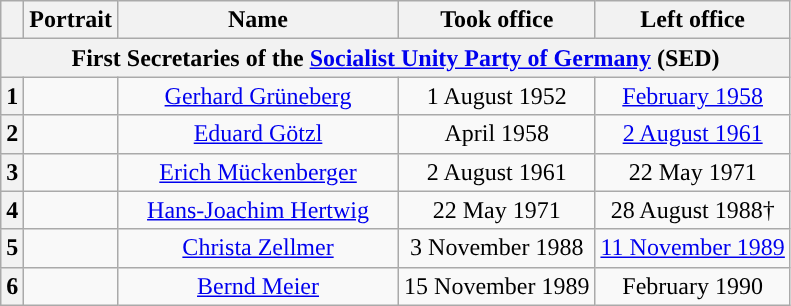<table class="wikitable" style="text-align:center">
<tr>
<th></th>
<th>Portrait</th>
<th width=180>Name<br></th>
<th>Took office</th>
<th>Left office</th>
</tr>
<tr>
<th colspan=5>First Secretaries of the <a href='#'>Socialist Unity Party of Germany</a> (SED)</th>
</tr>
<tr>
<th style="background:">1</th>
<td></td>
<td><a href='#'>Gerhard Grüneberg</a><br></td>
<td>1 August 1952</td>
<td><a href='#'>February 1958<br></a></td>
</tr>
<tr>
<th style="background:">2</th>
<td></td>
<td><a href='#'>Eduard Götzl</a><br></td>
<td>April 1958</td>
<td><a href='#'>2 August 1961<br></a></td>
</tr>
<tr>
<th style="background:">3</th>
<td></td>
<td><a href='#'>Erich Mückenberger</a><br></td>
<td>2 August 1961</td>
<td>22 May 1971<br></td>
</tr>
<tr>
<th style="background:">4</th>
<td></td>
<td><a href='#'>Hans-Joachim Hertwig</a><br></td>
<td>22 May 1971</td>
<td>28 August 1988†</td>
</tr>
<tr>
<th style="background:">5</th>
<td></td>
<td><a href='#'>Christa Zellmer</a><br></td>
<td>3 November 1988</td>
<td><a href='#'>11 November 1989<br></a></td>
</tr>
<tr>
<th style="background:">6</th>
<td></td>
<td><a href='#'>Bernd Meier</a><br></td>
<td>15 November 1989</td>
<td>February 1990</td>
</tr>
</table>
